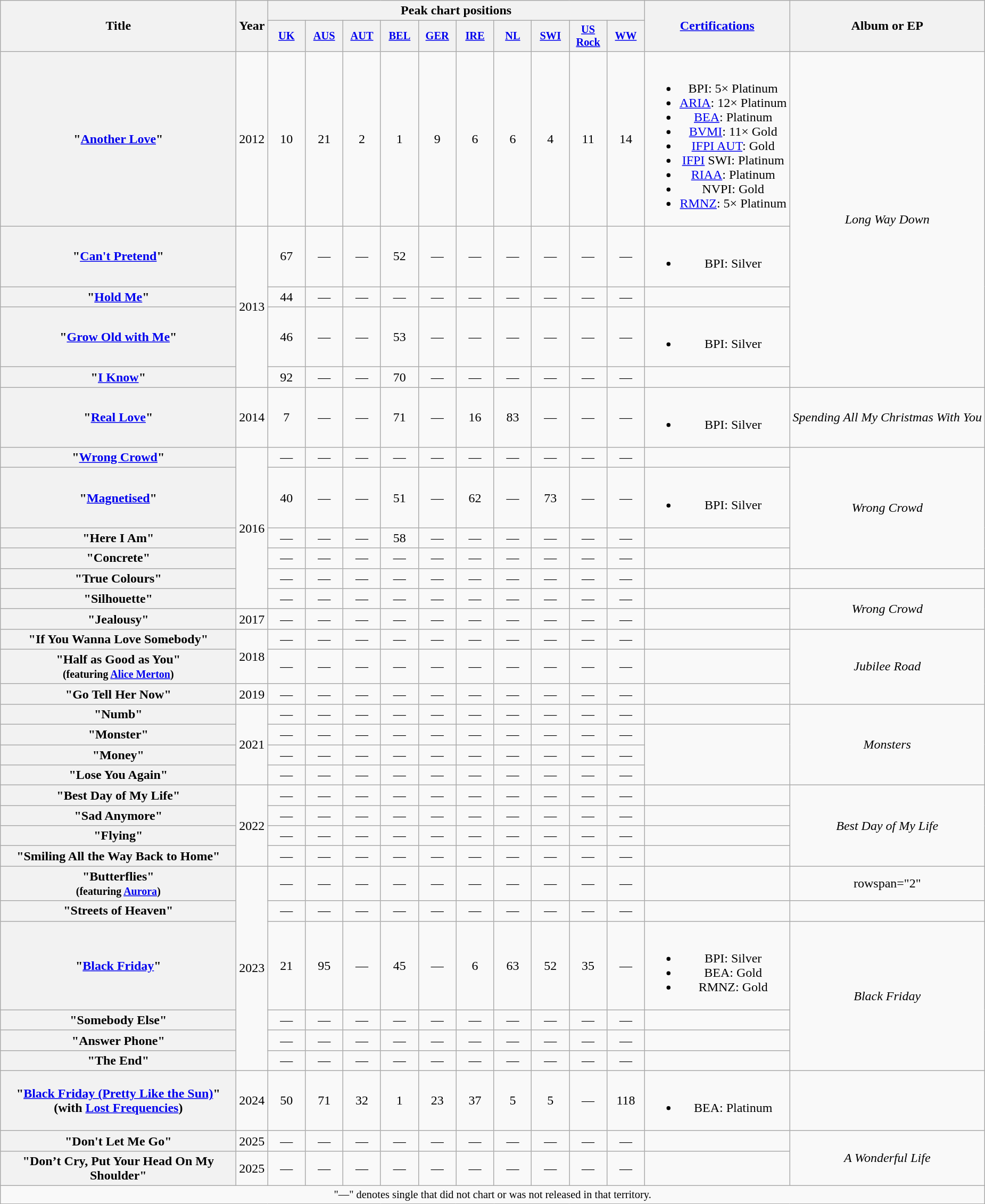<table class="wikitable plainrowheaders" style="text-align:center;">
<tr>
<th scope="col" rowspan="2" style="width:18em;">Title</th>
<th scope="col" rowspan="2" style="width:1em;">Year</th>
<th scope="col" colspan="10">Peak chart positions</th>
<th scope="col" rowspan="2"><a href='#'>Certifications</a></th>
<th scope="col" rowspan="2">Album or EP</th>
</tr>
<tr>
<th scope="col" style="width:3em;font-size:85%;"><a href='#'>UK</a><br></th>
<th scope="col" style="width:3em;font-size:85%;"><a href='#'>AUS</a><br></th>
<th scope="col" style="width:3em;font-size:85%;"><a href='#'>AUT</a><br></th>
<th scope="col" style="width:3em;font-size:85%;"><a href='#'>BEL</a><br></th>
<th scope="col" style="width:3em;font-size:85%;"><a href='#'>GER</a><br></th>
<th scope="col" style="width:3em;font-size:85%;"><a href='#'>IRE</a><br></th>
<th scope="col" style="width:3em;font-size:85%;"><a href='#'>NL</a><br></th>
<th scope="col" style="width:3em;font-size:85%;"><a href='#'>SWI</a><br></th>
<th scope="col" style="width:3em;font-size:85%;"><a href='#'>US Rock</a><br></th>
<th scope="col" style="width:3em;font-size:85%;"><a href='#'>WW</a><br></th>
</tr>
<tr>
<th scope="row">"<a href='#'>Another Love</a>"</th>
<td>2012</td>
<td>10</td>
<td>21</td>
<td>2</td>
<td>1</td>
<td>9</td>
<td>6</td>
<td>6</td>
<td>4</td>
<td>11</td>
<td>14</td>
<td><br><ul><li>BPI: 5× Platinum</li><li><a href='#'>ARIA</a>: 12× Platinum</li><li><a href='#'>BEA</a>: Platinum</li><li><a href='#'>BVMI</a>: 11× Gold</li><li><a href='#'>IFPI AUT</a>: Gold</li><li><a href='#'>IFPI</a> SWI: Platinum</li><li><a href='#'>RIAA</a>: Platinum</li><li>NVPI: Gold</li><li><a href='#'>RMNZ</a>: 5× Platinum</li></ul></td>
<td rowspan="5"><em>Long Way Down</em></td>
</tr>
<tr>
<th scope="row">"<a href='#'>Can't Pretend</a>"</th>
<td rowspan="4">2013</td>
<td>67</td>
<td>—</td>
<td>—</td>
<td>52</td>
<td>—</td>
<td>—</td>
<td>—</td>
<td>—</td>
<td>—</td>
<td>—</td>
<td><br><ul><li>BPI: Silver</li></ul></td>
</tr>
<tr>
<th scope="row">"<a href='#'>Hold Me</a>"</th>
<td>44</td>
<td>—</td>
<td>—</td>
<td>—</td>
<td>—</td>
<td>—</td>
<td>—</td>
<td>—</td>
<td>—</td>
<td>—</td>
<td></td>
</tr>
<tr>
<th scope="row">"<a href='#'>Grow Old with Me</a>"</th>
<td>46</td>
<td>—</td>
<td>—</td>
<td>53</td>
<td>—</td>
<td>—</td>
<td>—</td>
<td>—</td>
<td>—</td>
<td>—</td>
<td><br><ul><li>BPI: Silver</li></ul></td>
</tr>
<tr>
<th scope="row">"<a href='#'>I Know</a>"</th>
<td>92</td>
<td>—</td>
<td>—</td>
<td>70</td>
<td>—</td>
<td>—</td>
<td>—</td>
<td>—</td>
<td>—</td>
<td>—</td>
<td></td>
</tr>
<tr>
<th scope="row">"<a href='#'>Real Love</a>"</th>
<td>2014</td>
<td>7</td>
<td>—</td>
<td>—</td>
<td>71</td>
<td>—</td>
<td>16</td>
<td>83</td>
<td>—</td>
<td>—</td>
<td>—</td>
<td><br><ul><li>BPI: Silver</li></ul></td>
<td><em>Spending All My Christmas With You</em></td>
</tr>
<tr>
<th scope="row">"<a href='#'>Wrong Crowd</a>"</th>
<td rowspan="6">2016</td>
<td>—</td>
<td>—</td>
<td>—</td>
<td>—</td>
<td>—</td>
<td>—</td>
<td>—</td>
<td>—</td>
<td>—</td>
<td>—</td>
<td></td>
<td rowspan="4"><em>Wrong Crowd</em></td>
</tr>
<tr>
<th scope="row">"<a href='#'>Magnetised</a>"</th>
<td>40</td>
<td>—</td>
<td>—</td>
<td>51</td>
<td>—</td>
<td>62</td>
<td>—</td>
<td>73</td>
<td>—</td>
<td>—</td>
<td><br><ul><li>BPI: Silver</li></ul></td>
</tr>
<tr>
<th scope="row">"Here I Am"</th>
<td>—</td>
<td>—</td>
<td>—</td>
<td>58</td>
<td>—</td>
<td>—</td>
<td>—</td>
<td>—</td>
<td>—</td>
<td>—</td>
<td></td>
</tr>
<tr>
<th scope="row">"Concrete"</th>
<td>—</td>
<td>—</td>
<td>—</td>
<td>—</td>
<td>—</td>
<td>—</td>
<td>—</td>
<td>—</td>
<td>—</td>
<td>—</td>
<td></td>
</tr>
<tr>
<th scope="row">"True Colours"</th>
<td>—</td>
<td>—</td>
<td>—</td>
<td>—</td>
<td>—</td>
<td>—</td>
<td>—</td>
<td>—</td>
<td>—</td>
<td>—</td>
<td></td>
<td></td>
</tr>
<tr>
<th scope="row">"Silhouette"</th>
<td>—</td>
<td>—</td>
<td>—</td>
<td>—</td>
<td>—</td>
<td>—</td>
<td>—</td>
<td>—</td>
<td>—</td>
<td>—</td>
<td></td>
<td rowspan="2"><em>Wrong Crowd</em></td>
</tr>
<tr>
<th scope="row">"Jealousy"</th>
<td>2017</td>
<td>—</td>
<td>—</td>
<td>—</td>
<td>—</td>
<td>—</td>
<td>—</td>
<td>—</td>
<td>—</td>
<td>—</td>
<td>—</td>
<td></td>
</tr>
<tr>
<th scope="row">"If You Wanna Love Somebody"</th>
<td rowspan="2">2018</td>
<td>—</td>
<td>—</td>
<td>—</td>
<td>—</td>
<td>—</td>
<td>—</td>
<td>—</td>
<td>—</td>
<td>—</td>
<td>—</td>
<td></td>
<td rowspan="3"><em>Jubilee Road</em></td>
</tr>
<tr>
<th scope="row">"Half as Good as You"<br><small>(featuring <a href='#'>Alice Merton</a>)</small></th>
<td>—</td>
<td>—</td>
<td>—</td>
<td>—</td>
<td>—</td>
<td>—</td>
<td>—</td>
<td>—</td>
<td>—</td>
<td>—</td>
<td></td>
</tr>
<tr>
<th scope="row">"Go Tell Her Now"</th>
<td>2019</td>
<td>—</td>
<td>—</td>
<td>—</td>
<td>—</td>
<td>—</td>
<td>—</td>
<td>—</td>
<td>—</td>
<td>—</td>
<td>—</td>
<td></td>
</tr>
<tr>
<th scope="row">"Numb"</th>
<td rowspan="4">2021</td>
<td>—</td>
<td>—</td>
<td>—</td>
<td>—</td>
<td>—</td>
<td>—</td>
<td>—</td>
<td>—</td>
<td>—</td>
<td>—</td>
<td></td>
<td rowspan="4"><em>Monsters</em></td>
</tr>
<tr>
<th scope="row">"Monster"</th>
<td>—</td>
<td>—</td>
<td>—</td>
<td>—</td>
<td>—</td>
<td>—</td>
<td>—</td>
<td>—</td>
<td>—</td>
<td>—</td>
</tr>
<tr>
<th scope="row">"Money"</th>
<td>—</td>
<td>—</td>
<td>—</td>
<td>—</td>
<td>—</td>
<td>—</td>
<td>—</td>
<td>—</td>
<td>—</td>
<td>—</td>
</tr>
<tr>
<th scope="row">"Lose You Again"</th>
<td>—</td>
<td>—</td>
<td>—</td>
<td>—</td>
<td>—</td>
<td>—</td>
<td>—</td>
<td>—</td>
<td>—</td>
<td>—</td>
</tr>
<tr>
<th scope="row">"Best Day of My Life"</th>
<td rowspan="4">2022</td>
<td>—</td>
<td>—</td>
<td>—</td>
<td>—</td>
<td>—</td>
<td>—</td>
<td>—</td>
<td>—</td>
<td>—</td>
<td>—</td>
<td></td>
<td rowspan="4"><em>Best Day of My Life</em></td>
</tr>
<tr>
<th scope="row">"Sad Anymore"</th>
<td>—</td>
<td>—</td>
<td>—</td>
<td>—</td>
<td>—</td>
<td>—</td>
<td>—</td>
<td>—</td>
<td>—</td>
<td>—</td>
<td></td>
</tr>
<tr>
<th scope="row">"Flying"</th>
<td>—</td>
<td>—</td>
<td>—</td>
<td>—</td>
<td>—</td>
<td>—</td>
<td>—</td>
<td>—</td>
<td>—</td>
<td>—</td>
<td></td>
</tr>
<tr>
<th scope="row">"Smiling All the Way Back to Home"</th>
<td>—</td>
<td>—</td>
<td>—</td>
<td>—</td>
<td>—</td>
<td>—</td>
<td>—</td>
<td>—</td>
<td>—</td>
<td>—</td>
<td></td>
</tr>
<tr>
<th scope="row">"Butterflies"<br><small>(featuring <a href='#'>Aurora</a>)</small></th>
<td rowspan="6">2023</td>
<td>—</td>
<td>—</td>
<td>—</td>
<td>—</td>
<td>—</td>
<td>—</td>
<td>—</td>
<td>—</td>
<td>—</td>
<td>—</td>
<td></td>
<td>rowspan="2" </td>
</tr>
<tr>
<th scope="row">"Streets of Heaven"</th>
<td>—</td>
<td>—</td>
<td>—</td>
<td>—</td>
<td>—</td>
<td>—</td>
<td>—</td>
<td>—</td>
<td>—</td>
<td>—</td>
<td></td>
</tr>
<tr>
<th scope="row">"<a href='#'>Black Friday</a>"</th>
<td>21</td>
<td>95</td>
<td>—</td>
<td>45</td>
<td>—</td>
<td>6</td>
<td>63</td>
<td>52</td>
<td>35</td>
<td>—</td>
<td><br><ul><li>BPI: Silver</li><li>BEA: Gold</li><li>RMNZ: Gold</li></ul></td>
<td rowspan="4"><em>Black Friday</em></td>
</tr>
<tr>
<th scope="row">"Somebody Else"</th>
<td>—</td>
<td>—</td>
<td>—</td>
<td>—</td>
<td>—</td>
<td>—</td>
<td>—</td>
<td>—</td>
<td>—</td>
<td>—</td>
<td></td>
</tr>
<tr>
<th scope="row">"Answer Phone"</th>
<td>—</td>
<td>—</td>
<td>—</td>
<td>—</td>
<td>—</td>
<td>—</td>
<td>—</td>
<td>—</td>
<td>—</td>
<td>—</td>
<td></td>
</tr>
<tr>
<th scope="row">"The End"</th>
<td>—</td>
<td>—</td>
<td>—</td>
<td>—</td>
<td>—</td>
<td>—</td>
<td>—</td>
<td>—</td>
<td>—</td>
<td>—</td>
<td></td>
</tr>
<tr>
<th scope="row">"<a href='#'>Black Friday (Pretty Like the Sun)</a>"<br><span>(with <a href='#'>Lost Frequencies</a>)</span></th>
<td>2024</td>
<td>50</td>
<td>71</td>
<td>32</td>
<td>1</td>
<td>23</td>
<td>37<br></td>
<td>5</td>
<td>5</td>
<td>—</td>
<td>118</td>
<td><br><ul><li>BEA: Platinum</li></ul></td>
<td></td>
</tr>
<tr>
<th scope="row">"Don't Let Me Go"</th>
<td>2025</td>
<td>—</td>
<td>—</td>
<td>—</td>
<td>—</td>
<td>—</td>
<td>—</td>
<td>—</td>
<td>—</td>
<td>—</td>
<td>—</td>
<td></td>
<td rowspan=2><em>A Wonderful Life</em></td>
</tr>
<tr>
<th scope="row">"Don’t Cry, Put Your Head On My Shoulder"</th>
<td>2025</td>
<td>—</td>
<td>—</td>
<td>—</td>
<td>—</td>
<td>—</td>
<td>—</td>
<td>—</td>
<td>—</td>
<td>—</td>
<td>—</td>
<td></td>
</tr>
<tr>
<td colspan="18" style="font-size:85%">"—" denotes single that did not chart or was not released in that territory.</td>
</tr>
</table>
